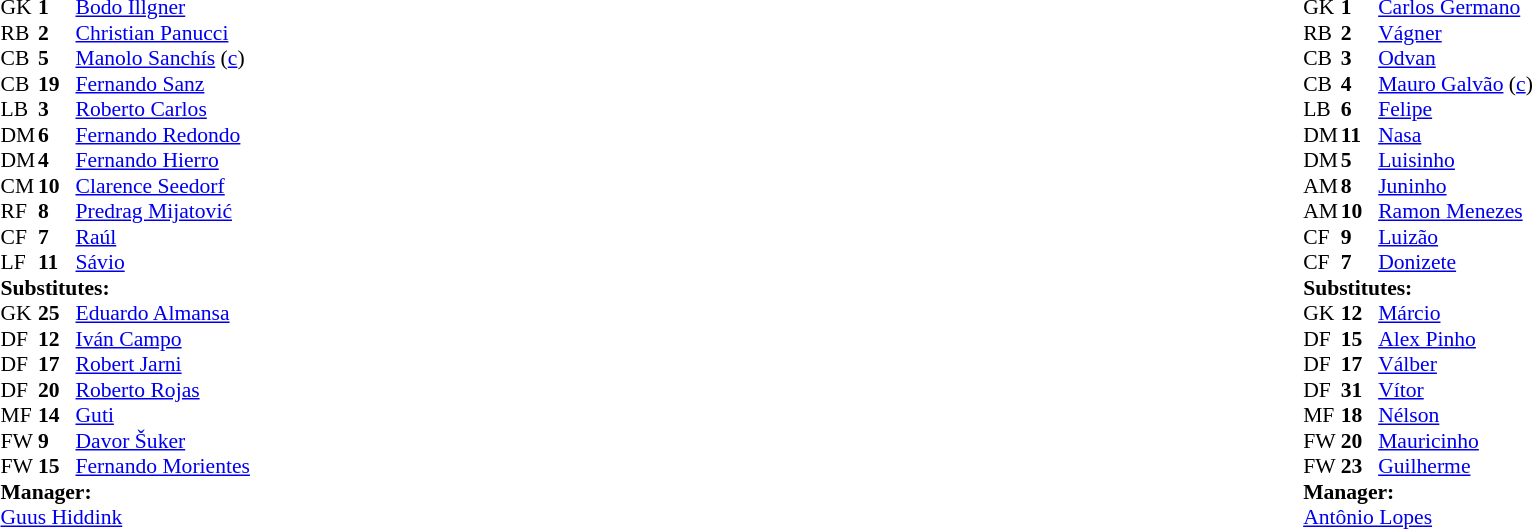<table width="100%">
<tr>
<td valign="top" width="40%"><br><table style="font-size: 90%" cellspacing="0" cellpadding="0">
<tr>
<td colspan="4"></td>
</tr>
<tr>
<th width="25"></th>
<th width="25"></th>
</tr>
<tr>
<td>GK</td>
<td><strong>1</strong></td>
<td> <a href='#'>Bodo Illgner</a></td>
</tr>
<tr>
<td>RB</td>
<td><strong>2</strong></td>
<td> <a href='#'>Christian Panucci</a></td>
</tr>
<tr>
<td>CB</td>
<td><strong>5</strong></td>
<td> <a href='#'>Manolo Sanchís</a> (<a href='#'>c</a>)</td>
</tr>
<tr>
<td>CB</td>
<td><strong>19</strong></td>
<td> <a href='#'>Fernando Sanz</a></td>
<td></td>
</tr>
<tr>
<td>LB</td>
<td><strong>3</strong></td>
<td> <a href='#'>Roberto Carlos</a></td>
<td></td>
</tr>
<tr>
<td>DM</td>
<td><strong>6</strong></td>
<td> <a href='#'>Fernando Redondo</a></td>
</tr>
<tr>
<td>DM</td>
<td><strong>4</strong></td>
<td> <a href='#'>Fernando Hierro</a></td>
</tr>
<tr>
<td>CM</td>
<td><strong>10</strong></td>
<td> <a href='#'>Clarence Seedorf</a></td>
<td></td>
</tr>
<tr>
<td>RF</td>
<td><strong>8</strong></td>
<td> <a href='#'>Predrag Mijatović</a></td>
<td></td>
<td></td>
</tr>
<tr>
<td>CF</td>
<td><strong>7</strong></td>
<td> <a href='#'>Raúl</a></td>
</tr>
<tr>
<td>LF</td>
<td><strong>11</strong></td>
<td> <a href='#'>Sávio</a></td>
<td></td>
<td></td>
</tr>
<tr>
<td colspan=3><strong>Substitutes:</strong></td>
</tr>
<tr>
<td>GK</td>
<td><strong>25</strong></td>
<td> <a href='#'>Eduardo Almansa</a></td>
</tr>
<tr>
<td>DF</td>
<td><strong>12</strong></td>
<td> <a href='#'>Iván Campo</a></td>
</tr>
<tr>
<td>DF</td>
<td><strong>17</strong></td>
<td> <a href='#'>Robert Jarni</a></td>
<td></td>
<td></td>
</tr>
<tr>
<td>DF</td>
<td><strong>20</strong></td>
<td> <a href='#'>Roberto Rojas</a></td>
</tr>
<tr>
<td>MF</td>
<td><strong>14</strong></td>
<td> <a href='#'>Guti</a></td>
</tr>
<tr>
<td>FW</td>
<td><strong>9</strong></td>
<td> <a href='#'>Davor Šuker</a></td>
<td></td>
<td></td>
</tr>
<tr>
<td>FW</td>
<td><strong>15</strong></td>
<td> <a href='#'>Fernando Morientes</a></td>
</tr>
<tr>
<td colspan=3><strong>Manager:</strong></td>
</tr>
<tr>
<td colspan=4> <a href='#'>Guus Hiddink</a></td>
</tr>
</table>
</td>
<td valign="top"></td>
<td valign="top" width="50%"><br><table style="font-size: 90%" cellspacing="0" cellpadding="0" align=center>
<tr>
<td colspan="4"></td>
</tr>
<tr>
<th width="25"></th>
<th width="25"></th>
</tr>
<tr>
<td>GK</td>
<td><strong>1</strong></td>
<td> <a href='#'>Carlos Germano</a></td>
</tr>
<tr>
<td>RB</td>
<td><strong>2</strong></td>
<td> <a href='#'>Vágner</a></td>
<td></td>
<td></td>
</tr>
<tr>
<td>CB</td>
<td><strong>3</strong></td>
<td> <a href='#'>Odvan</a></td>
</tr>
<tr>
<td>CB</td>
<td><strong>4</strong></td>
<td> <a href='#'>Mauro Galvão</a> (<a href='#'>c</a>)</td>
</tr>
<tr>
<td>LB</td>
<td><strong>6</strong></td>
<td> <a href='#'>Felipe</a></td>
</tr>
<tr>
<td>DM</td>
<td><strong>11</strong></td>
<td> <a href='#'>Nasa</a></td>
<td></td>
</tr>
<tr>
<td>DM</td>
<td><strong>5</strong></td>
<td> <a href='#'>Luisinho</a></td>
<td></td>
<td></td>
</tr>
<tr>
<td>AM</td>
<td><strong>8</strong></td>
<td> <a href='#'>Juninho</a></td>
</tr>
<tr>
<td>AM</td>
<td><strong>10</strong></td>
<td> <a href='#'>Ramon Menezes</a></td>
<td></td>
<td></td>
</tr>
<tr>
<td>CF</td>
<td><strong>9</strong></td>
<td> <a href='#'>Luizão</a></td>
<td></td>
</tr>
<tr>
<td>CF</td>
<td><strong>7</strong></td>
<td> <a href='#'>Donizete</a></td>
</tr>
<tr>
<td colspan=3><strong>Substitutes:</strong></td>
</tr>
<tr>
<td>GK</td>
<td><strong>12</strong></td>
<td> <a href='#'>Márcio</a></td>
</tr>
<tr>
<td>DF</td>
<td><strong>15</strong></td>
<td> <a href='#'>Alex Pinho</a></td>
</tr>
<tr>
<td>DF</td>
<td><strong>17</strong></td>
<td> <a href='#'>Válber</a></td>
<td></td>
<td></td>
</tr>
<tr>
<td>DF</td>
<td><strong>31</strong></td>
<td> <a href='#'>Vítor</a></td>
<td></td>
<td></td>
</tr>
<tr>
<td>MF</td>
<td><strong>18</strong></td>
<td> <a href='#'>Nélson</a></td>
</tr>
<tr>
<td>FW</td>
<td><strong>20</strong></td>
<td> <a href='#'>Mauricinho</a></td>
</tr>
<tr>
<td>FW</td>
<td><strong>23</strong></td>
<td> <a href='#'>Guilherme</a></td>
<td></td>
<td></td>
</tr>
<tr>
<td colspan=3><strong>Manager:</strong></td>
</tr>
<tr>
<td colspan=4> <a href='#'>Antônio Lopes</a></td>
</tr>
</table>
</td>
</tr>
</table>
